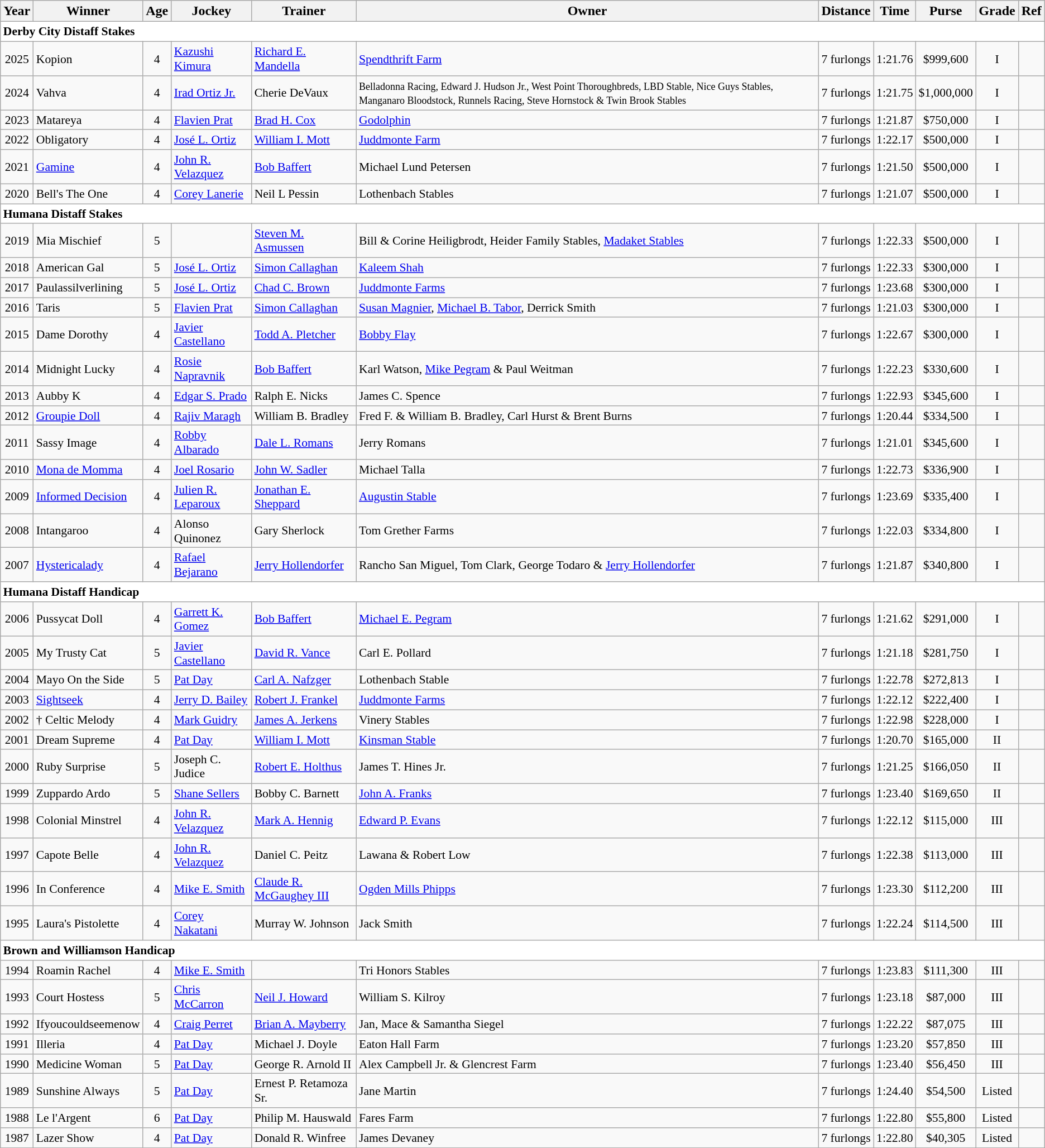<table class="wikitable sortable">
<tr>
<th>Year</th>
<th>Winner</th>
<th>Age</th>
<th>Jockey</th>
<th>Trainer</th>
<th>Owner</th>
<th>Distance</th>
<th>Time</th>
<th>Purse</th>
<th>Grade</th>
<th>Ref</th>
</tr>
<tr style="font-size:90%; background-color:white">
<td align="left" colspan=11><strong>Derby City Distaff Stakes</strong></td>
</tr>
<tr style="font-size:90%;">
<td align=center>2025</td>
<td>Kopion</td>
<td align=center>4</td>
<td><a href='#'>Kazushi Kimura</a></td>
<td><a href='#'>Richard E. Mandella</a></td>
<td><a href='#'>Spendthrift Farm</a></td>
<td align=center>7 furlongs</td>
<td align=center>1:21.76</td>
<td align=center>$999,600</td>
<td align=center>I</td>
<td></td>
</tr>
<tr style="font-size:90%;">
<td align=center>2024</td>
<td>Vahva</td>
<td align=center>4</td>
<td><a href='#'>Irad Ortiz Jr.</a></td>
<td>Cherie DeVaux</td>
<td><small>Belladonna Racing, Edward J. Hudson Jr., West Point Thoroughbreds, LBD Stable, Nice Guys Stables, Manganaro Bloodstock, Runnels Racing, Steve Hornstock & Twin Brook Stables</small></td>
<td align=center>7 furlongs</td>
<td align=center>1:21.75</td>
<td align=center>$1,000,000</td>
<td align=center>I</td>
<td></td>
</tr>
<tr style="font-size:90%;">
<td align=center>2023</td>
<td>Matareya</td>
<td align=center>4</td>
<td><a href='#'>Flavien Prat</a></td>
<td><a href='#'>Brad H. Cox</a></td>
<td><a href='#'>Godolphin</a></td>
<td align=center>7 furlongs</td>
<td align=center>1:21.87</td>
<td align=center>$750,000</td>
<td align=center>I</td>
<td></td>
</tr>
<tr style="font-size:90%;">
<td align=center>2022</td>
<td>Obligatory</td>
<td align=center>4</td>
<td><a href='#'>José L. Ortiz</a></td>
<td><a href='#'>William I. Mott</a></td>
<td><a href='#'>Juddmonte Farm</a></td>
<td align=center>7 furlongs</td>
<td align=center>1:22.17</td>
<td align=center>$500,000</td>
<td align=center>I</td>
<td></td>
</tr>
<tr style="font-size:90%;">
<td align=center>2021</td>
<td><a href='#'>Gamine</a></td>
<td align=center>4</td>
<td><a href='#'>John R. Velazquez</a></td>
<td><a href='#'>Bob Baffert</a></td>
<td>Michael Lund Petersen</td>
<td align=center>7 furlongs</td>
<td align=center>1:21.50</td>
<td align=center>$500,000</td>
<td align=center>I</td>
<td></td>
</tr>
<tr style="font-size:90%;">
<td align=center>2020</td>
<td>Bell's The One</td>
<td align=center>4</td>
<td><a href='#'>Corey Lanerie</a></td>
<td>Neil L Pessin</td>
<td>Lothenbach Stables</td>
<td align=center>7 furlongs</td>
<td align=center>1:21.07</td>
<td align=center>$500,000</td>
<td align=center>I</td>
<td></td>
</tr>
<tr style="font-size:90%; background-color:white">
<td align="left" colspan=11><strong>Humana Distaff Stakes</strong></td>
</tr>
<tr style="font-size:90%;">
<td align=center>2019</td>
<td>Mia Mischief</td>
<td align=center>5</td>
<td></td>
<td><a href='#'>Steven M. Asmussen</a></td>
<td>Bill & Corine Heiligbrodt, Heider Family Stables, <a href='#'>Madaket Stables</a></td>
<td align=center>7 furlongs</td>
<td align=center>1:22.33</td>
<td align=center>$500,000</td>
<td align=center>I</td>
<td></td>
</tr>
<tr style="font-size:90%;">
<td align=center>2018</td>
<td>American Gal</td>
<td align=center>5</td>
<td><a href='#'>José L. Ortiz</a></td>
<td><a href='#'>Simon Callaghan</a></td>
<td><a href='#'>Kaleem Shah</a></td>
<td align=center>7 furlongs</td>
<td align=center>1:22.33</td>
<td align=center>$300,000</td>
<td align=center>I</td>
<td></td>
</tr>
<tr style="font-size:90%;">
<td align=center>2017</td>
<td>Paulassilverlining</td>
<td align=center>5</td>
<td><a href='#'>José L. Ortiz</a></td>
<td><a href='#'>Chad C. Brown</a></td>
<td><a href='#'>Juddmonte Farms</a></td>
<td align=center>7 furlongs</td>
<td align=center>1:23.68</td>
<td align=center>$300,000</td>
<td align=center>I</td>
<td></td>
</tr>
<tr style="font-size:90%;">
<td align=center>2016</td>
<td>Taris</td>
<td align=center>5</td>
<td><a href='#'>Flavien Prat</a></td>
<td><a href='#'>Simon Callaghan</a></td>
<td><a href='#'>Susan Magnier</a>, <a href='#'>Michael B. Tabor</a>, Derrick Smith</td>
<td align=center>7 furlongs</td>
<td align=center>1:21.03</td>
<td align=center>$300,000</td>
<td align=center>I</td>
<td></td>
</tr>
<tr style="font-size:90%;">
<td align=center>2015</td>
<td>Dame Dorothy</td>
<td align=center>4</td>
<td><a href='#'>Javier Castellano</a></td>
<td><a href='#'>Todd A. Pletcher</a></td>
<td><a href='#'>Bobby Flay</a></td>
<td align=center>7 furlongs</td>
<td align=center>1:22.67</td>
<td align=center>$300,000</td>
<td align=center>I</td>
<td></td>
</tr>
<tr style="font-size:90%;">
<td align=center>2014</td>
<td>Midnight Lucky</td>
<td align=center>4</td>
<td><a href='#'>Rosie Napravnik</a></td>
<td><a href='#'>Bob Baffert</a></td>
<td>Karl Watson, <a href='#'>Mike Pegram</a> & Paul Weitman</td>
<td align=center>7 furlongs</td>
<td align=center>1:22.23</td>
<td align=center>$330,600</td>
<td align=center>I</td>
<td></td>
</tr>
<tr style="font-size:90%;">
<td align=center>2013</td>
<td>Aubby K</td>
<td align=center>4</td>
<td><a href='#'>Edgar S. Prado</a></td>
<td>Ralph E. Nicks</td>
<td>James C. Spence</td>
<td align=center>7 furlongs</td>
<td align=center>1:22.93</td>
<td align=center>$345,600</td>
<td align=center>I</td>
<td></td>
</tr>
<tr style="font-size:90%;">
<td align=center>2012</td>
<td><a href='#'>Groupie Doll</a></td>
<td align=center>4</td>
<td><a href='#'>Rajiv Maragh</a></td>
<td>William B. Bradley</td>
<td>Fred F. & William B. Bradley, Carl Hurst & Brent Burns</td>
<td align=center>7 furlongs</td>
<td align=center>1:20.44</td>
<td align=center>$334,500</td>
<td align=center>I</td>
<td></td>
</tr>
<tr style="font-size:90%;">
<td align=center>2011</td>
<td>Sassy Image</td>
<td align=center>4</td>
<td><a href='#'>Robby Albarado</a></td>
<td><a href='#'>Dale L. Romans</a></td>
<td>Jerry Romans</td>
<td align=center>7 furlongs</td>
<td align=center>1:21.01</td>
<td align=center>$345,600</td>
<td align=center>I</td>
<td></td>
</tr>
<tr style="font-size:90%;">
<td align=center>2010</td>
<td><a href='#'>Mona de Momma</a></td>
<td align=center>4</td>
<td><a href='#'>Joel Rosario</a></td>
<td><a href='#'>John W. Sadler</a></td>
<td>Michael Talla</td>
<td align=center>7 furlongs</td>
<td align=center>1:22.73</td>
<td align=center>$336,900</td>
<td align=center>I</td>
<td></td>
</tr>
<tr style="font-size:90%;">
<td align=center>2009</td>
<td><a href='#'>Informed Decision</a></td>
<td align=center>4</td>
<td><a href='#'>Julien R. Leparoux</a></td>
<td><a href='#'>Jonathan E. Sheppard</a></td>
<td><a href='#'>Augustin Stable</a></td>
<td align=center>7 furlongs</td>
<td align=center>1:23.69</td>
<td align=center>$335,400</td>
<td align=center>I</td>
<td></td>
</tr>
<tr style="font-size:90%;">
<td align=center>2008</td>
<td>Intangaroo</td>
<td align=center>4</td>
<td>Alonso Quinonez</td>
<td>Gary Sherlock</td>
<td>Tom Grether Farms</td>
<td align=center>7 furlongs</td>
<td align=center>1:22.03</td>
<td align=center>$334,800</td>
<td align=center>I</td>
<td></td>
</tr>
<tr style="font-size:90%;">
<td align=center>2007</td>
<td><a href='#'>Hystericalady</a></td>
<td align=center>4</td>
<td><a href='#'>Rafael Bejarano</a></td>
<td><a href='#'>Jerry Hollendorfer</a></td>
<td>Rancho San Miguel, Tom Clark, George Todaro & <a href='#'>Jerry Hollendorfer</a></td>
<td align=center>7 furlongs</td>
<td align=center>1:21.87</td>
<td align=center>$340,800</td>
<td align=center>I</td>
<td></td>
</tr>
<tr style="font-size:90%; background-color:white">
<td align="left" colspan=11><strong>Humana Distaff Handicap</strong></td>
</tr>
<tr style="font-size:90%;">
<td align=center>2006</td>
<td>Pussycat Doll</td>
<td align=center>4</td>
<td><a href='#'>Garrett K. Gomez</a></td>
<td><a href='#'>Bob Baffert</a></td>
<td><a href='#'>Michael E. Pegram</a></td>
<td align=center>7 furlongs</td>
<td align=center>1:21.62</td>
<td align=center>$291,000</td>
<td align=center>I</td>
<td></td>
</tr>
<tr style="font-size:90%;">
<td align=center>2005</td>
<td>My Trusty Cat</td>
<td align=center>5</td>
<td><a href='#'>Javier Castellano</a></td>
<td><a href='#'>David R. Vance</a></td>
<td>Carl E. Pollard</td>
<td align=center>7 furlongs</td>
<td align=center>1:21.18</td>
<td align=center>$281,750</td>
<td align=center>I</td>
<td></td>
</tr>
<tr style="font-size:90%;">
<td align=center>2004</td>
<td>Mayo On the Side</td>
<td align=center>5</td>
<td><a href='#'>Pat Day</a></td>
<td><a href='#'>Carl A. Nafzger</a></td>
<td>Lothenbach Stable</td>
<td align=center>7 furlongs</td>
<td align=center>1:22.78</td>
<td align=center>$272,813</td>
<td align=center>I</td>
<td></td>
</tr>
<tr style="font-size:90%;">
<td align=center>2003</td>
<td><a href='#'>Sightseek</a></td>
<td align=center>4</td>
<td><a href='#'>Jerry D. Bailey</a></td>
<td><a href='#'>Robert J. Frankel</a></td>
<td><a href='#'>Juddmonte Farms</a></td>
<td align=center>7 furlongs</td>
<td align=center>1:22.12</td>
<td align=center>$222,400</td>
<td align=center>I</td>
<td></td>
</tr>
<tr style="font-size:90%;">
<td align=center>2002</td>
<td>† Celtic Melody</td>
<td align=center>4</td>
<td><a href='#'>Mark Guidry</a></td>
<td><a href='#'>James A. Jerkens</a></td>
<td>Vinery Stables</td>
<td align=center>7 furlongs</td>
<td align=center>1:22.98</td>
<td align=center>$228,000</td>
<td align=center>I</td>
<td></td>
</tr>
<tr style="font-size:90%;">
<td align=center>2001</td>
<td>Dream Supreme</td>
<td align=center>4</td>
<td><a href='#'>Pat Day</a></td>
<td><a href='#'>William I. Mott</a></td>
<td><a href='#'>Kinsman Stable</a></td>
<td align=center>7 furlongs</td>
<td align=center>1:20.70</td>
<td align=center>$165,000</td>
<td align=center>II</td>
<td></td>
</tr>
<tr style="font-size:90%;">
<td align=center>2000</td>
<td>Ruby Surprise</td>
<td align=center>5</td>
<td>Joseph C. Judice</td>
<td><a href='#'>Robert E. Holthus</a></td>
<td>James T. Hines Jr.</td>
<td align=center>7 furlongs</td>
<td align=center>1:21.25</td>
<td align=center>$166,050</td>
<td align=center>II</td>
<td></td>
</tr>
<tr style="font-size:90%;">
<td align=center>1999</td>
<td>Zuppardo Ardo</td>
<td align=center>5</td>
<td><a href='#'>Shane Sellers</a></td>
<td>Bobby C. Barnett</td>
<td><a href='#'>John A. Franks</a></td>
<td align=center>7 furlongs</td>
<td align=center>1:23.40</td>
<td align=center>$169,650</td>
<td align=center>II</td>
<td></td>
</tr>
<tr style="font-size:90%;">
<td align=center>1998</td>
<td>Colonial Minstrel</td>
<td align=center>4</td>
<td><a href='#'>John R. Velazquez</a></td>
<td><a href='#'>Mark A. Hennig</a></td>
<td><a href='#'>Edward P. Evans</a></td>
<td align=center>7 furlongs</td>
<td align=center>1:22.12</td>
<td align=center>$115,000</td>
<td align=center>III</td>
<td></td>
</tr>
<tr style="font-size:90%;">
<td align=center>1997</td>
<td>Capote Belle</td>
<td align=center>4</td>
<td><a href='#'>John R. Velazquez</a></td>
<td>Daniel C. Peitz</td>
<td>Lawana & Robert Low</td>
<td align=center>7 furlongs</td>
<td align=center>1:22.38</td>
<td align=center>$113,000</td>
<td align=center>III</td>
<td></td>
</tr>
<tr style="font-size:90%;">
<td align=center>1996</td>
<td>In Conference</td>
<td align=center>4</td>
<td><a href='#'>Mike E. Smith</a></td>
<td><a href='#'>Claude R. McGaughey III</a></td>
<td><a href='#'>Ogden Mills Phipps</a></td>
<td align=center>7 furlongs</td>
<td align=center>1:23.30</td>
<td align=center>$112,200</td>
<td align=center>III</td>
<td></td>
</tr>
<tr style="font-size:90%;">
<td align=center>1995</td>
<td>Laura's Pistolette</td>
<td align=center>4</td>
<td><a href='#'>Corey Nakatani</a></td>
<td>Murray W. Johnson</td>
<td>Jack Smith</td>
<td align=center>7 furlongs</td>
<td align=center>1:22.24</td>
<td align=center>$114,500</td>
<td align=center>III</td>
<td></td>
</tr>
<tr style="font-size:90%; background-color:white">
<td align="left" colspan=11><strong>Brown and Williamson Handicap</strong></td>
</tr>
<tr style="font-size:90%;">
<td align=center>1994</td>
<td>Roamin Rachel</td>
<td align=center>4</td>
<td><a href='#'>Mike E. Smith</a></td>
<td></td>
<td>Tri Honors Stables</td>
<td align=center>7 furlongs</td>
<td align=center>1:23.83</td>
<td align=center>$111,300</td>
<td align=center>III</td>
<td></td>
</tr>
<tr style="font-size:90%;">
<td align=center>1993</td>
<td>Court Hostess</td>
<td align=center>5</td>
<td><a href='#'>Chris McCarron</a></td>
<td><a href='#'>Neil J. Howard</a></td>
<td>William S. Kilroy</td>
<td align=center>7 furlongs</td>
<td align=center>1:23.18</td>
<td align=center>$87,000</td>
<td align=center>III</td>
<td></td>
</tr>
<tr style="font-size:90%;">
<td align=center>1992</td>
<td>Ifyoucouldseemenow</td>
<td align=center>4</td>
<td><a href='#'>Craig Perret</a></td>
<td><a href='#'>Brian A. Mayberry</a></td>
<td>Jan, Mace & Samantha Siegel</td>
<td align=center>7 furlongs</td>
<td align=center>1:22.22</td>
<td align=center>$87,075</td>
<td align=center>III</td>
<td></td>
</tr>
<tr style="font-size:90%;">
<td align=center>1991</td>
<td>Illeria</td>
<td align=center>4</td>
<td><a href='#'>Pat Day</a></td>
<td>Michael J. Doyle</td>
<td>Eaton Hall Farm</td>
<td align=center>7 furlongs</td>
<td align=center>1:23.20</td>
<td align=center>$57,850</td>
<td align=center>III</td>
<td></td>
</tr>
<tr style="font-size:90%;">
<td align=center>1990</td>
<td>Medicine Woman</td>
<td align=center>5</td>
<td><a href='#'>Pat Day</a></td>
<td>George R. Arnold II</td>
<td>Alex Campbell Jr. & Glencrest Farm</td>
<td align=center>7 furlongs</td>
<td align=center>1:23.40</td>
<td align=center>$56,450</td>
<td align=center>III</td>
<td></td>
</tr>
<tr style="font-size:90%;">
<td align=center>1989</td>
<td>Sunshine Always</td>
<td align=center>5</td>
<td><a href='#'>Pat Day</a></td>
<td>Ernest P. Retamoza Sr.</td>
<td>Jane Martin</td>
<td align=center>7 furlongs</td>
<td align=center>1:24.40</td>
<td align=center>$54,500</td>
<td align=center>Listed</td>
<td></td>
</tr>
<tr style="font-size:90%;">
<td align=center>1988</td>
<td>Le l'Argent</td>
<td align=center>6</td>
<td><a href='#'>Pat Day</a></td>
<td>Philip M. Hauswald</td>
<td>Fares Farm</td>
<td align=center>7 furlongs</td>
<td align=center>1:22.80</td>
<td align=center>$55,800</td>
<td align=center>Listed</td>
<td></td>
</tr>
<tr style="font-size:90%;">
<td align=center>1987</td>
<td>Lazer Show</td>
<td align=center>4</td>
<td><a href='#'>Pat Day</a></td>
<td>Donald R. Winfree</td>
<td>James Devaney</td>
<td align=center>7 furlongs</td>
<td align=center>1:22.80</td>
<td align=center>$40,305</td>
<td align=center>Listed</td>
<td></td>
</tr>
</table>
